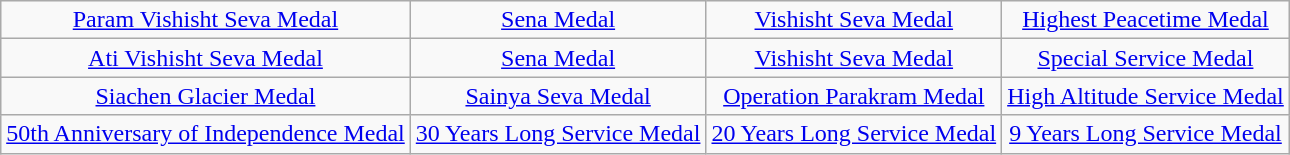<table class="wikitable" style="margin:1em auto; text-align:center;">
<tr>
<td><a href='#'>Param Vishisht Seva Medal</a></td>
<td><a href='#'>Sena Medal</a></td>
<td><a href='#'>Vishisht Seva Medal</a></td>
<td><a href='#'>Highest Peacetime Medal</a></td>
</tr>
<tr>
<td><a href='#'>Ati Vishisht Seva Medal</a></td>
<td><a href='#'>Sena Medal</a></td>
<td><a href='#'>Vishisht Seva Medal</a></td>
<td><a href='#'>Special Service Medal</a></td>
</tr>
<tr>
<td><a href='#'>Siachen Glacier Medal</a></td>
<td><a href='#'>Sainya Seva Medal</a></td>
<td><a href='#'>Operation Parakram Medal</a></td>
<td><a href='#'>High Altitude Service Medal</a></td>
</tr>
<tr>
<td><a href='#'>50th Anniversary of Independence Medal</a></td>
<td><a href='#'>30 Years Long Service Medal</a></td>
<td><a href='#'>20 Years Long Service Medal</a></td>
<td><a href='#'>9 Years Long Service Medal</a></td>
</tr>
</table>
